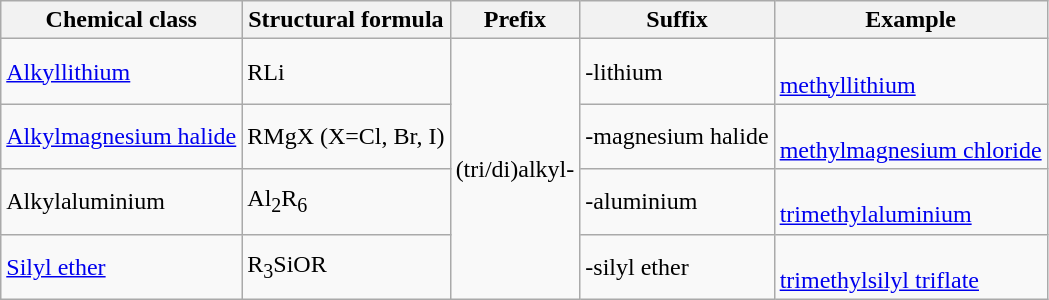<table class="wikitable">
<tr>
<th>Chemical class</th>
<th>Structural formula</th>
<th>Prefix</th>
<th>Suffix</th>
<th>Example</th>
</tr>
<tr>
<td><a href='#'>Alkyllithium</a></td>
<td>RLi</td>
<td rowspan="4">(tri/di)alkyl-</td>
<td>-lithium</td>
<td><br><a href='#'>methyllithium</a></td>
</tr>
<tr>
<td><a href='#'>Alkylmagnesium halide</a></td>
<td>RMgX (X=Cl, Br, I)</td>
<td>-magnesium halide</td>
<td><br><a href='#'>methylmagnesium chloride</a></td>
</tr>
<tr>
<td>Alkylaluminium</td>
<td>Al<sub>2</sub>R<sub>6</sub></td>
<td>-aluminium</td>
<td><br><a href='#'>trimethylaluminium</a></td>
</tr>
<tr>
<td><a href='#'>Silyl ether</a></td>
<td>R<sub>3</sub>SiOR</td>
<td>-silyl ether</td>
<td><br><a href='#'>trimethylsilyl triflate</a></td>
</tr>
</table>
